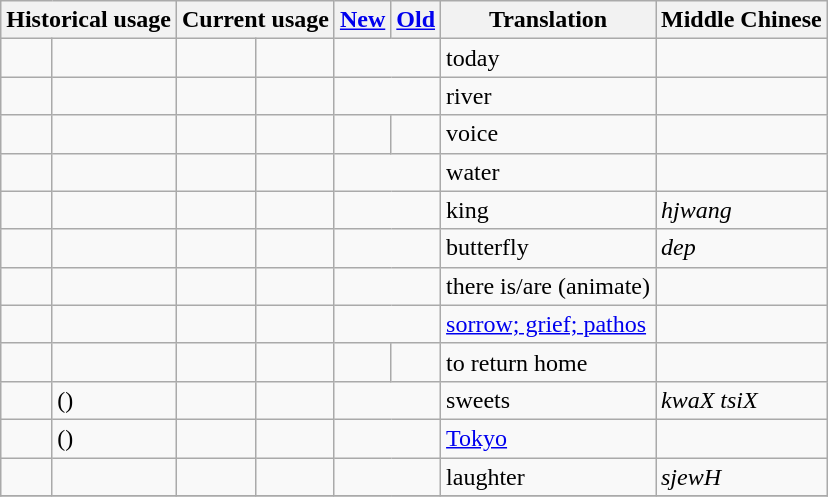<table class="wikitable">
<tr>
<th colspan=2>Historical usage</th>
<th colspan=2>Current usage</th>
<th><a href='#'>New</a></th>
<th><a href='#'>Old</a></th>
<th>Translation</th>
<th>Middle Chinese</th>
</tr>
<tr>
<td></td>
<td></td>
<td></td>
<td></td>
<td colspan="2" align="center"></td>
<td>today</td>
<td></td>
</tr>
<tr>
<td></td>
<td></td>
<td></td>
<td></td>
<td colspan="2" align="center"></td>
<td>river</td>
<td></td>
</tr>
<tr>
<td></td>
<td></td>
<td></td>
<td></td>
<td align="center"></td>
<td align="center"></td>
<td>voice</td>
<td></td>
</tr>
<tr>
<td></td>
<td></td>
<td></td>
<td></td>
<td colspan="2" align="center"></td>
<td>water</td>
<td></td>
</tr>
<tr>
<td></td>
<td></td>
<td></td>
<td></td>
<td colspan="2" align="center"></td>
<td>king</td>
<td><em>hjwang</em></td>
</tr>
<tr>
<td></td>
<td></td>
<td></td>
<td></td>
<td colspan="2" align="center"></td>
<td>butterfly</td>
<td><em>dep</em></td>
</tr>
<tr>
<td></td>
<td></td>
<td></td>
<td></td>
<td colspan="2" align="center"></td>
<td>there is/are (animate)</td>
<td></td>
</tr>
<tr>
<td></td>
<td></td>
<td></td>
<td></td>
<td colspan="2" align="center"></td>
<td><a href='#'>sorrow; grief; pathos</a></td>
<td></td>
</tr>
<tr>
<td></td>
<td></td>
<td></td>
<td></td>
<td align="center"></td>
<td align="center"></td>
<td>to return home</td>
<td></td>
</tr>
<tr>
<td></td>
<td> ()</td>
<td></td>
<td></td>
<td colspan="2" align="center"></td>
<td>sweets</td>
<td><em>kwaX tsiX</em></td>
</tr>
<tr>
<td></td>
<td> ()</td>
<td></td>
<td></td>
<td colspan="2" align="center"></td>
<td><a href='#'>Tokyo</a></td>
<td></td>
</tr>
<tr>
<td></td>
<td></td>
<td></td>
<td></td>
<td colspan="2" align="center"></td>
<td>laughter</td>
<td><em>sjewH</em></td>
</tr>
<tr>
</tr>
</table>
